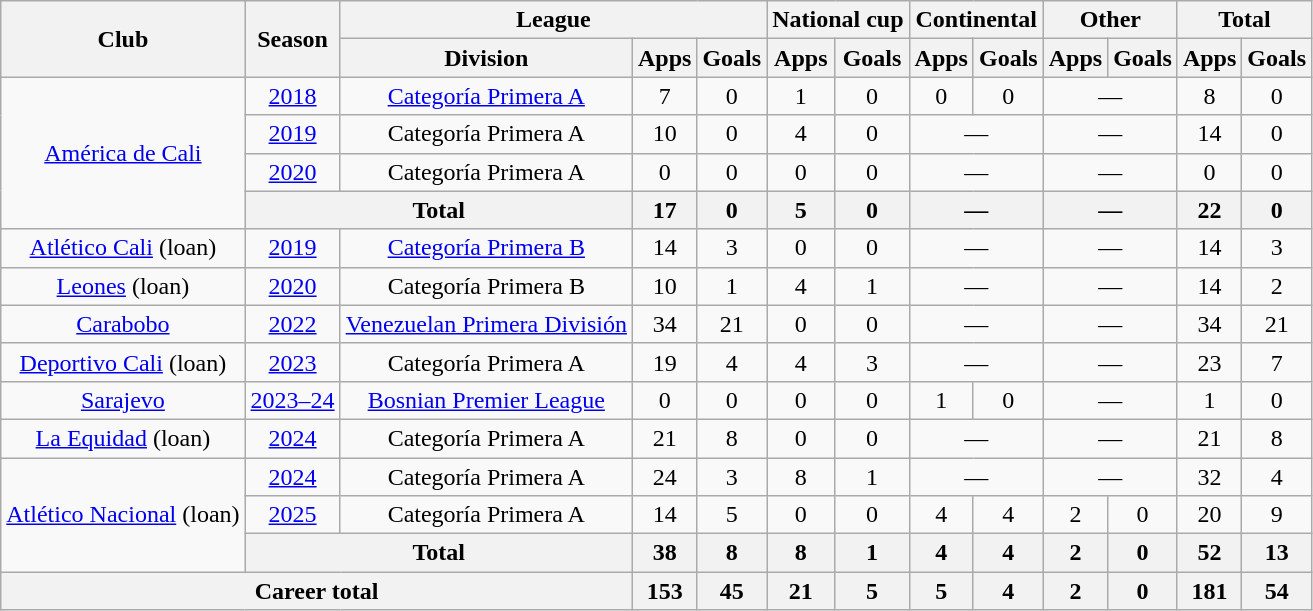<table class="wikitable" style="text-align:center">
<tr>
<th rowspan=2>Club</th>
<th rowspan=2>Season</th>
<th colspan=3>League</th>
<th colspan=2>National cup</th>
<th colspan=2>Continental</th>
<th colspan=2>Other</th>
<th colspan=2>Total</th>
</tr>
<tr>
<th>Division</th>
<th>Apps</th>
<th>Goals</th>
<th>Apps</th>
<th>Goals</th>
<th>Apps</th>
<th>Goals</th>
<th>Apps</th>
<th>Goals</th>
<th>Apps</th>
<th>Goals</th>
</tr>
<tr>
<td rowspan=4><a href='#'>América de Cali</a></td>
<td><a href='#'>2018</a></td>
<td><a href='#'>Categoría Primera A</a></td>
<td>7</td>
<td>0</td>
<td>1</td>
<td>0</td>
<td>0</td>
<td>0</td>
<td colspan="2">—</td>
<td>8</td>
<td>0</td>
</tr>
<tr>
<td><a href='#'>2019</a></td>
<td>Categoría Primera A</td>
<td>10</td>
<td>0</td>
<td>4</td>
<td>0</td>
<td colspan="2">—</td>
<td colspan="2">—</td>
<td>14</td>
<td>0</td>
</tr>
<tr>
<td><a href='#'>2020</a></td>
<td>Categoría Primera A</td>
<td>0</td>
<td>0</td>
<td>0</td>
<td>0</td>
<td colspan="2">—</td>
<td colspan="2">—</td>
<td>0</td>
<td>0</td>
</tr>
<tr>
<th colspan="2">Total</th>
<th>17</th>
<th>0</th>
<th>5</th>
<th>0</th>
<th colspan="2">—</th>
<th colspan="2">—</th>
<th>22</th>
<th>0</th>
</tr>
<tr>
<td><a href='#'>Atlético Cali</a> (loan)</td>
<td><a href='#'>2019</a></td>
<td><a href='#'>Categoría Primera B</a></td>
<td>14</td>
<td>3</td>
<td>0</td>
<td>0</td>
<td colspan="2">—</td>
<td colspan="2">—</td>
<td>14</td>
<td>3</td>
</tr>
<tr>
<td><a href='#'>Leones</a> (loan)</td>
<td><a href='#'>2020</a></td>
<td>Categoría Primera B</td>
<td>10</td>
<td>1</td>
<td>4</td>
<td>1</td>
<td colspan="2">—</td>
<td colspan="2">—</td>
<td>14</td>
<td>2</td>
</tr>
<tr>
<td><a href='#'>Carabobo</a></td>
<td><a href='#'>2022</a></td>
<td><a href='#'>Venezuelan Primera División</a></td>
<td>34</td>
<td>21</td>
<td>0</td>
<td>0</td>
<td colspan="2">—</td>
<td colspan="2">—</td>
<td>34</td>
<td>21</td>
</tr>
<tr>
<td><a href='#'>Deportivo Cali</a> (loan)</td>
<td><a href='#'>2023</a></td>
<td>Categoría Primera A</td>
<td>19</td>
<td>4</td>
<td>4</td>
<td>3</td>
<td colspan="2">—</td>
<td colspan="2">—</td>
<td>23</td>
<td>7</td>
</tr>
<tr>
<td><a href='#'>Sarajevo</a></td>
<td><a href='#'>2023–24</a></td>
<td><a href='#'>Bosnian Premier League</a></td>
<td>0</td>
<td>0</td>
<td>0</td>
<td>0</td>
<td>1</td>
<td>0</td>
<td colspan="2">—</td>
<td>1</td>
<td>0</td>
</tr>
<tr>
<td><a href='#'>La Equidad</a> (loan)</td>
<td><a href='#'>2024</a></td>
<td>Categoría Primera A</td>
<td>21</td>
<td>8</td>
<td>0</td>
<td>0</td>
<td colspan="2">—</td>
<td colspan="2">—</td>
<td>21</td>
<td>8</td>
</tr>
<tr>
<td rowspan=3><a href='#'>Atlético Nacional</a> (loan)</td>
<td><a href='#'>2024</a></td>
<td>Categoría Primera A</td>
<td>24</td>
<td>3</td>
<td>8</td>
<td>1</td>
<td colspan="2">—</td>
<td colspan="2">—</td>
<td>32</td>
<td>4</td>
</tr>
<tr>
<td><a href='#'>2025</a></td>
<td>Categoría Primera A</td>
<td>14</td>
<td>5</td>
<td>0</td>
<td>0</td>
<td>4</td>
<td>4</td>
<td>2</td>
<td>0</td>
<td>20</td>
<td>9</td>
</tr>
<tr>
<th colspan="2">Total</th>
<th>38</th>
<th>8</th>
<th>8</th>
<th>1</th>
<th>4</th>
<th>4</th>
<th>2</th>
<th>0</th>
<th>52</th>
<th>13</th>
</tr>
<tr>
<th colspan=3>Career total</th>
<th>153</th>
<th>45</th>
<th>21</th>
<th>5</th>
<th>5</th>
<th>4</th>
<th>2</th>
<th>0</th>
<th>181</th>
<th>54</th>
</tr>
</table>
